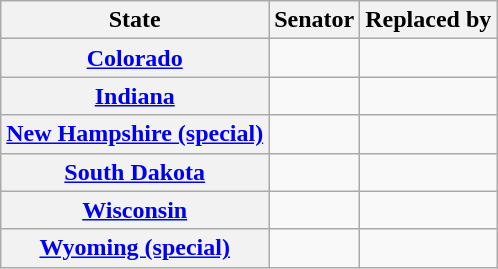<table class="wikitable sortable plainrowheaders">
<tr>
<th scope="col">State</th>
<th scope="col">Senator</th>
<th scope="col">Replaced by</th>
</tr>
<tr>
<th><a href='#'>Colorado</a></th>
<td></td>
<td></td>
</tr>
<tr>
<th><a href='#'>Indiana</a></th>
<td></td>
<td></td>
</tr>
<tr>
<th><a href='#'>New Hampshire (special)</a></th>
<td></td>
<td></td>
</tr>
<tr>
<th><a href='#'>South Dakota</a></th>
<td></td>
<td></td>
</tr>
<tr>
<th><a href='#'>Wisconsin</a></th>
<td></td>
<td></td>
</tr>
<tr>
<th><a href='#'>Wyoming (special)</a></th>
<td></td>
<td></td>
</tr>
</table>
